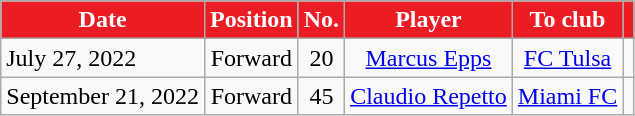<table class="wikitable">
<tr>
<th style="background:#EC1C24; color:white;"><strong>Date</strong></th>
<th style="background:#EC1C24; color:white;"><strong>Position</strong></th>
<th style="background:#EC1C24; color:white;"><strong>No.</strong></th>
<th style="background:#EC1C24; color:white;"><strong>Player</strong></th>
<th style="background:#EC1C24; color:white;"><strong>To club</strong></th>
<th style="background:#EC1C24; color:white;"><strong></strong></th>
</tr>
<tr>
<td>July 27, 2022</td>
<td style="text-align:center;">Forward</td>
<td style="text-align:center;">20</td>
<td style="text-align:center;"> <a href='#'>Marcus Epps</a></td>
<td style="text-align:center;"> <a href='#'>FC Tulsa</a></td>
<td style="text-align:center;"></td>
</tr>
<tr>
<td>September 21, 2022</td>
<td style="text-align:center;">Forward</td>
<td style="text-align:center;">45</td>
<td style="text-align:center;"> <a href='#'>Claudio Repetto</a></td>
<td style="text-align:center;"> <a href='#'>Miami FC</a></td>
<td style="text-align:center;"></td>
</tr>
</table>
